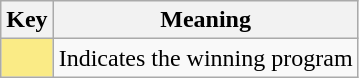<table class="wikitable">
<tr>
<th scope="col" width=%>Key</th>
<th scope="col" width=%>Meaning</th>
</tr>
<tr>
<td style="background:#FAEB86"></td>
<td>Indicates the winning program</td>
</tr>
</table>
